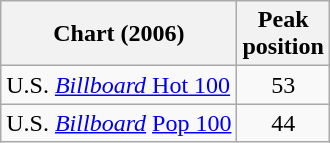<table class="wikitable">
<tr>
<th align="left">Chart (2006)</th>
<th align="left">Peak<br>position</th>
</tr>
<tr>
<td>U.S. <a href='#'><em>Billboard</em> Hot 100</a></td>
<td align="center">53</td>
</tr>
<tr>
<td>U.S. <em><a href='#'>Billboard</a></em> <a href='#'>Pop 100</a></td>
<td align="center">44</td>
</tr>
</table>
